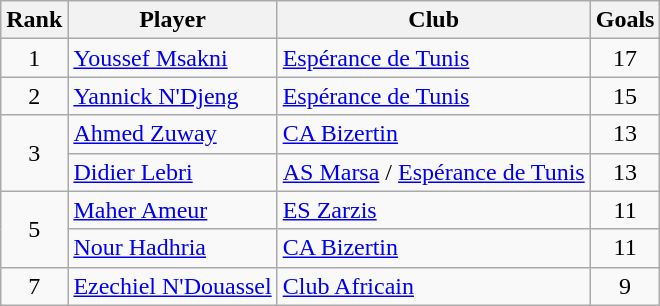<table class="wikitable" style="text-align:center">
<tr>
<th>Rank</th>
<th>Player</th>
<th>Club</th>
<th>Goals</th>
</tr>
<tr>
<td rowspan="1">1</td>
<td align="left"> <a href='#'>Youssef Msakni</a></td>
<td align="left"><a href='#'>Espérance de Tunis</a></td>
<td>17</td>
</tr>
<tr>
<td rowspan="1">2</td>
<td align="left"> <a href='#'>Yannick N'Djeng</a></td>
<td align="left"><a href='#'>Espérance de Tunis</a></td>
<td>15</td>
</tr>
<tr>
<td rowspan="2">3</td>
<td align="left"> <a href='#'>Ahmed Zuway</a></td>
<td align="left"><a href='#'>CA Bizertin</a></td>
<td>13</td>
</tr>
<tr>
<td align="left"> <a href='#'>Didier Lebri</a></td>
<td align="left"><a href='#'>AS Marsa</a> / <a href='#'>Espérance de Tunis</a></td>
<td>13</td>
</tr>
<tr>
<td rowspan="2">5</td>
<td align="left"> <a href='#'>Maher Ameur</a></td>
<td align="left"><a href='#'>ES Zarzis</a></td>
<td>11</td>
</tr>
<tr>
<td align="left"> <a href='#'>Nour Hadhria</a></td>
<td align="left"><a href='#'>CA Bizertin</a></td>
<td>11</td>
</tr>
<tr>
<td rowspan="1">7</td>
<td align="left"> <a href='#'>Ezechiel N'Douassel</a></td>
<td align="left"><a href='#'>Club Africain</a></td>
<td>9</td>
</tr>
</table>
